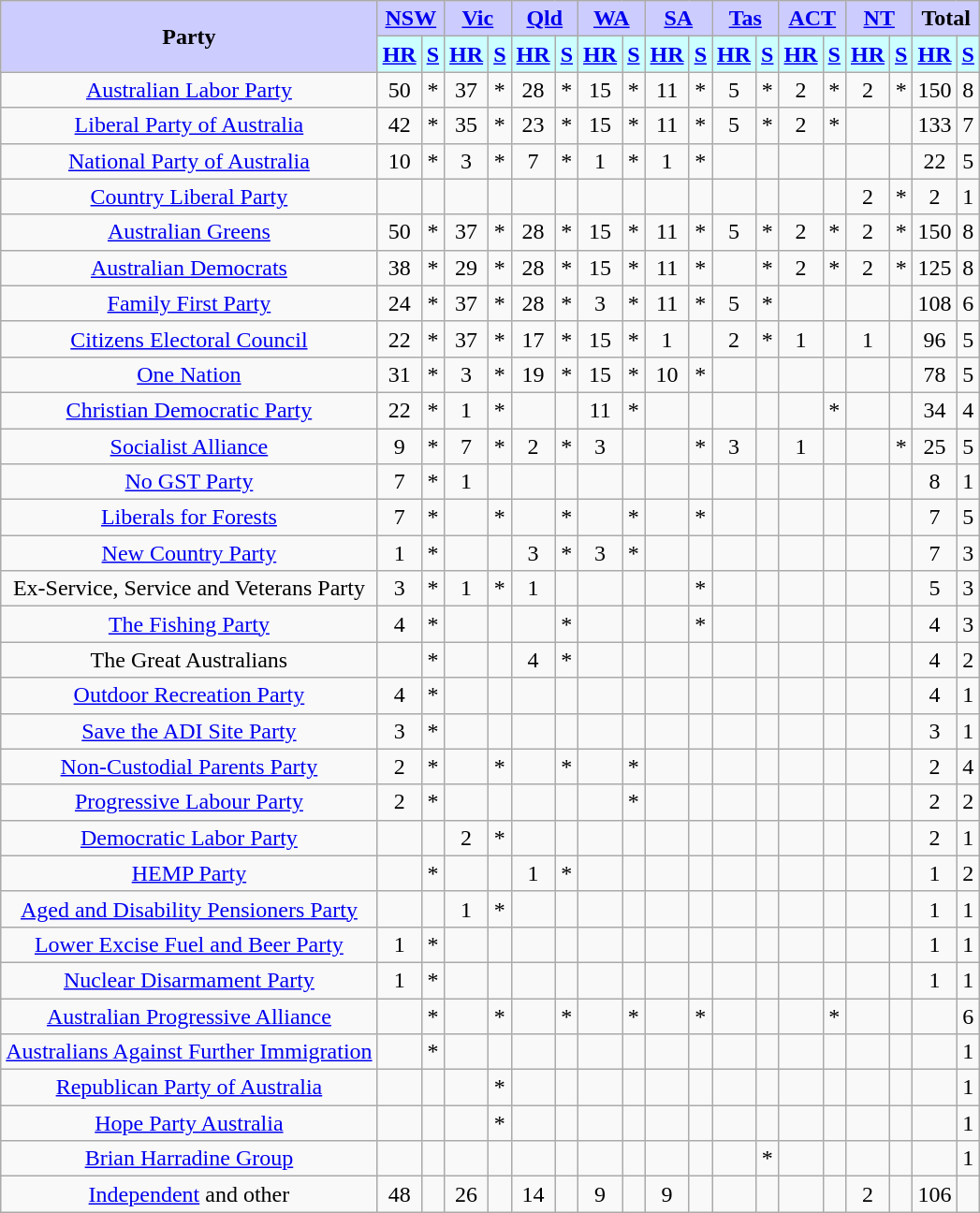<table class="wikitable" style="text-align:center">
<tr>
<th rowspan="2" style="background:#ccf;">Party</th>
<th colspan="2" style="background:#ccf;"><a href='#'>NSW</a></th>
<th colspan="2" style="background:#ccf;"><a href='#'>Vic</a></th>
<th colspan="2" style="background:#ccf;"><a href='#'>Qld</a></th>
<th colspan="2" style="background:#ccf;"><a href='#'>WA</a></th>
<th colspan="2" style="background:#ccf;"><a href='#'>SA</a></th>
<th colspan="2" style="background:#ccf;"><a href='#'>Tas</a></th>
<th colspan="2" style="background:#ccf;"><a href='#'>ACT</a></th>
<th colspan="2" style="background:#ccf;"><a href='#'>NT</a></th>
<th colspan="2" style="background:#ccf;">Total</th>
</tr>
<tr>
<th style="background:#cff;"><a href='#'>HR</a></th>
<th style="background:#cff;"><a href='#'>S</a></th>
<th style="background:#cff;"><a href='#'>HR</a></th>
<th style="background:#cff;"><a href='#'>S</a></th>
<th style="background:#cff;"><a href='#'>HR</a></th>
<th style="background:#cff;"><a href='#'>S</a></th>
<th style="background:#cff;"><a href='#'>HR</a></th>
<th style="background:#cff;"><a href='#'>S</a></th>
<th style="background:#cff;"><a href='#'>HR</a></th>
<th style="background:#cff;"><a href='#'>S</a></th>
<th style="background:#cff;"><a href='#'>HR</a></th>
<th style="background:#cff;"><a href='#'>S</a></th>
<th style="background:#cff;"><a href='#'>HR</a></th>
<th style="background:#cff;"><a href='#'>S</a></th>
<th style="background:#cff;"><a href='#'>HR</a></th>
<th style="background:#cff;"><a href='#'>S</a></th>
<th style="background:#cff;"><a href='#'>HR</a></th>
<th style="background:#cff;"><a href='#'>S</a></th>
</tr>
<tr>
<td style="font-size:100%;"><a href='#'>Australian Labor Party</a></td>
<td>50</td>
<td>*</td>
<td>37</td>
<td>*</td>
<td>28</td>
<td>*</td>
<td>15</td>
<td>*</td>
<td>11</td>
<td>*</td>
<td>5</td>
<td>*</td>
<td>2</td>
<td>*</td>
<td>2</td>
<td>*</td>
<td>150</td>
<td>8</td>
</tr>
<tr>
<td style="font-size:100%;"><a href='#'>Liberal Party of Australia</a></td>
<td>42</td>
<td>*</td>
<td>35</td>
<td>*</td>
<td>23</td>
<td>*</td>
<td>15</td>
<td>*</td>
<td>11</td>
<td>*</td>
<td>5</td>
<td>*</td>
<td>2</td>
<td>*</td>
<td></td>
<td></td>
<td>133</td>
<td>7</td>
</tr>
<tr>
<td style="font-size:100%;"><a href='#'>National Party of Australia</a></td>
<td>10</td>
<td>*</td>
<td>3</td>
<td>*</td>
<td>7</td>
<td>*</td>
<td>1</td>
<td>*</td>
<td>1</td>
<td>*</td>
<td></td>
<td></td>
<td></td>
<td></td>
<td></td>
<td></td>
<td>22</td>
<td>5</td>
</tr>
<tr>
<td style="font-size:100%;"><a href='#'>Country Liberal Party</a></td>
<td></td>
<td></td>
<td></td>
<td></td>
<td></td>
<td></td>
<td></td>
<td></td>
<td></td>
<td></td>
<td></td>
<td></td>
<td></td>
<td></td>
<td>2</td>
<td>*</td>
<td>2</td>
<td>1</td>
</tr>
<tr>
<td style="font-size:100%;"><a href='#'>Australian Greens</a></td>
<td>50</td>
<td>*</td>
<td>37</td>
<td>*</td>
<td>28</td>
<td>*</td>
<td>15</td>
<td>*</td>
<td>11</td>
<td>*</td>
<td>5</td>
<td>*</td>
<td>2</td>
<td>*</td>
<td>2</td>
<td>*</td>
<td>150</td>
<td>8</td>
</tr>
<tr>
<td style="font-size:100%;"><a href='#'>Australian Democrats</a></td>
<td>38</td>
<td>*</td>
<td>29</td>
<td>*</td>
<td>28</td>
<td>*</td>
<td>15</td>
<td>*</td>
<td>11</td>
<td>*</td>
<td></td>
<td>*</td>
<td>2</td>
<td>*</td>
<td>2</td>
<td>*</td>
<td>125</td>
<td>8</td>
</tr>
<tr>
<td style="font-size:100%;"><a href='#'>Family First Party</a></td>
<td>24</td>
<td>*</td>
<td>37</td>
<td>*</td>
<td>28</td>
<td>*</td>
<td>3</td>
<td>*</td>
<td>11</td>
<td>*</td>
<td>5</td>
<td>*</td>
<td></td>
<td></td>
<td></td>
<td></td>
<td>108</td>
<td>6</td>
</tr>
<tr>
<td style="font-size:100%;"><a href='#'>Citizens Electoral Council</a></td>
<td>22</td>
<td>*</td>
<td>37</td>
<td>*</td>
<td>17</td>
<td>*</td>
<td>15</td>
<td>*</td>
<td>1</td>
<td></td>
<td>2</td>
<td>*</td>
<td>1</td>
<td></td>
<td>1</td>
<td></td>
<td>96</td>
<td>5</td>
</tr>
<tr>
<td style="font-size:100%;"><a href='#'>One Nation</a></td>
<td>31</td>
<td>*</td>
<td>3</td>
<td>*</td>
<td>19</td>
<td>*</td>
<td>15</td>
<td>*</td>
<td>10</td>
<td>*</td>
<td></td>
<td></td>
<td></td>
<td></td>
<td></td>
<td></td>
<td>78</td>
<td>5</td>
</tr>
<tr>
<td style="font-size:100%;"><a href='#'>Christian Democratic Party</a></td>
<td>22</td>
<td>*</td>
<td>1</td>
<td>*</td>
<td></td>
<td></td>
<td>11</td>
<td>*</td>
<td></td>
<td></td>
<td></td>
<td></td>
<td></td>
<td>*</td>
<td></td>
<td></td>
<td>34</td>
<td>4</td>
</tr>
<tr>
<td style="font-size:100%;"><a href='#'>Socialist Alliance</a></td>
<td>9</td>
<td>*</td>
<td>7</td>
<td>*</td>
<td>2</td>
<td>*</td>
<td>3</td>
<td></td>
<td></td>
<td>*</td>
<td>3</td>
<td></td>
<td>1</td>
<td></td>
<td></td>
<td>*</td>
<td>25</td>
<td>5</td>
</tr>
<tr>
<td style="font-size:100%;"><a href='#'>No GST Party</a></td>
<td>7</td>
<td>*</td>
<td>1</td>
<td></td>
<td></td>
<td></td>
<td></td>
<td></td>
<td></td>
<td></td>
<td></td>
<td></td>
<td></td>
<td></td>
<td></td>
<td></td>
<td>8</td>
<td>1</td>
</tr>
<tr>
<td style="font-size:100%;"><a href='#'>Liberals for Forests</a></td>
<td>7</td>
<td>*</td>
<td></td>
<td>*</td>
<td></td>
<td>*</td>
<td></td>
<td>*</td>
<td></td>
<td>*</td>
<td></td>
<td></td>
<td></td>
<td></td>
<td></td>
<td></td>
<td>7</td>
<td>5</td>
</tr>
<tr>
<td style="font-size:100%;"><a href='#'>New Country Party</a></td>
<td>1</td>
<td>*</td>
<td></td>
<td></td>
<td>3</td>
<td>*</td>
<td>3</td>
<td>*</td>
<td></td>
<td></td>
<td></td>
<td></td>
<td></td>
<td></td>
<td></td>
<td></td>
<td>7</td>
<td>3</td>
</tr>
<tr>
<td style="font-size:100%;">Ex-Service, Service and Veterans Party</td>
<td>3</td>
<td>*</td>
<td>1</td>
<td>*</td>
<td>1</td>
<td></td>
<td></td>
<td></td>
<td></td>
<td>*</td>
<td></td>
<td></td>
<td></td>
<td></td>
<td></td>
<td></td>
<td>5</td>
<td>3</td>
</tr>
<tr>
<td style="font-size:100%;"><a href='#'>The Fishing Party</a></td>
<td>4</td>
<td>*</td>
<td></td>
<td></td>
<td></td>
<td>*</td>
<td></td>
<td></td>
<td></td>
<td>*</td>
<td></td>
<td></td>
<td></td>
<td></td>
<td></td>
<td></td>
<td>4</td>
<td>3</td>
</tr>
<tr>
<td style="font-size:100%;">The Great Australians</td>
<td></td>
<td>*</td>
<td></td>
<td></td>
<td>4</td>
<td>*</td>
<td></td>
<td></td>
<td></td>
<td></td>
<td></td>
<td></td>
<td></td>
<td></td>
<td></td>
<td></td>
<td>4</td>
<td>2</td>
</tr>
<tr>
<td style="font-size:100%;"><a href='#'>Outdoor Recreation Party</a></td>
<td>4</td>
<td>*</td>
<td></td>
<td></td>
<td></td>
<td></td>
<td></td>
<td></td>
<td></td>
<td></td>
<td></td>
<td></td>
<td></td>
<td></td>
<td></td>
<td></td>
<td>4</td>
<td>1</td>
</tr>
<tr>
<td style="font-size:100%;"><a href='#'>Save the ADI Site Party</a></td>
<td>3</td>
<td>*</td>
<td></td>
<td></td>
<td></td>
<td></td>
<td></td>
<td></td>
<td></td>
<td></td>
<td></td>
<td></td>
<td></td>
<td></td>
<td></td>
<td></td>
<td>3</td>
<td>1</td>
</tr>
<tr>
<td style="font-size:100%;"><a href='#'>Non-Custodial Parents Party</a></td>
<td>2</td>
<td>*</td>
<td></td>
<td>*</td>
<td></td>
<td>*</td>
<td></td>
<td>*</td>
<td></td>
<td></td>
<td></td>
<td></td>
<td></td>
<td></td>
<td></td>
<td></td>
<td>2</td>
<td>4</td>
</tr>
<tr>
<td style="font-size:100%;"><a href='#'>Progressive Labour Party</a></td>
<td>2</td>
<td>*</td>
<td></td>
<td></td>
<td></td>
<td></td>
<td></td>
<td>*</td>
<td></td>
<td></td>
<td></td>
<td></td>
<td></td>
<td></td>
<td></td>
<td></td>
<td>2</td>
<td>2</td>
</tr>
<tr>
<td style="font-size:100%;"><a href='#'>Democratic Labor Party</a></td>
<td></td>
<td></td>
<td>2</td>
<td>*</td>
<td></td>
<td></td>
<td></td>
<td></td>
<td></td>
<td></td>
<td></td>
<td></td>
<td></td>
<td></td>
<td></td>
<td></td>
<td>2</td>
<td>1</td>
</tr>
<tr>
<td style="font-size:100%;"><a href='#'>HEMP Party</a></td>
<td></td>
<td>*</td>
<td></td>
<td></td>
<td>1</td>
<td>*</td>
<td></td>
<td></td>
<td></td>
<td></td>
<td></td>
<td></td>
<td></td>
<td></td>
<td></td>
<td></td>
<td>1</td>
<td>2</td>
</tr>
<tr>
<td style="font-size:100%;"><a href='#'>Aged and Disability Pensioners Party</a></td>
<td></td>
<td></td>
<td>1</td>
<td>*</td>
<td></td>
<td></td>
<td></td>
<td></td>
<td></td>
<td></td>
<td></td>
<td></td>
<td></td>
<td></td>
<td></td>
<td></td>
<td>1</td>
<td>1</td>
</tr>
<tr>
<td style="font-size:100%;"><a href='#'>Lower Excise Fuel and Beer Party</a></td>
<td>1</td>
<td>*</td>
<td></td>
<td></td>
<td></td>
<td></td>
<td></td>
<td></td>
<td></td>
<td></td>
<td></td>
<td></td>
<td></td>
<td></td>
<td></td>
<td></td>
<td>1</td>
<td>1</td>
</tr>
<tr>
<td style="font-size:100%;"><a href='#'>Nuclear Disarmament Party</a></td>
<td>1</td>
<td>*</td>
<td></td>
<td></td>
<td></td>
<td></td>
<td></td>
<td></td>
<td></td>
<td></td>
<td></td>
<td></td>
<td></td>
<td></td>
<td></td>
<td></td>
<td>1</td>
<td>1</td>
</tr>
<tr>
<td style="font-size:100%;"><a href='#'>Australian Progressive Alliance</a></td>
<td></td>
<td>*</td>
<td></td>
<td>*</td>
<td></td>
<td>*</td>
<td></td>
<td>*</td>
<td></td>
<td>*</td>
<td></td>
<td></td>
<td></td>
<td>*</td>
<td></td>
<td></td>
<td></td>
<td>6</td>
</tr>
<tr>
<td style="font-size:100%;"><a href='#'>Australians Against Further Immigration</a></td>
<td></td>
<td>*</td>
<td></td>
<td></td>
<td></td>
<td></td>
<td></td>
<td></td>
<td></td>
<td></td>
<td></td>
<td></td>
<td></td>
<td></td>
<td></td>
<td></td>
<td></td>
<td>1</td>
</tr>
<tr>
<td style="font-size:100%;"><a href='#'>Republican Party of Australia</a></td>
<td></td>
<td></td>
<td></td>
<td>*</td>
<td></td>
<td></td>
<td></td>
<td></td>
<td></td>
<td></td>
<td></td>
<td></td>
<td></td>
<td></td>
<td></td>
<td></td>
<td></td>
<td>1</td>
</tr>
<tr>
<td style="font-size:100%;"><a href='#'>Hope Party Australia</a></td>
<td></td>
<td></td>
<td></td>
<td>*</td>
<td></td>
<td></td>
<td></td>
<td></td>
<td></td>
<td></td>
<td></td>
<td></td>
<td></td>
<td></td>
<td></td>
<td></td>
<td></td>
<td>1</td>
</tr>
<tr>
<td style="font-size:100%;"><a href='#'>Brian Harradine Group</a></td>
<td></td>
<td></td>
<td></td>
<td></td>
<td></td>
<td></td>
<td></td>
<td></td>
<td></td>
<td></td>
<td></td>
<td>*</td>
<td></td>
<td></td>
<td></td>
<td></td>
<td></td>
<td>1</td>
</tr>
<tr>
<td style="font-size:100%;"><a href='#'>Independent</a> and other</td>
<td>48</td>
<td></td>
<td>26</td>
<td></td>
<td>14</td>
<td></td>
<td>9</td>
<td></td>
<td>9</td>
<td></td>
<td></td>
<td></td>
<td></td>
<td></td>
<td>2</td>
<td></td>
<td>106</td>
<td></td>
</tr>
</table>
